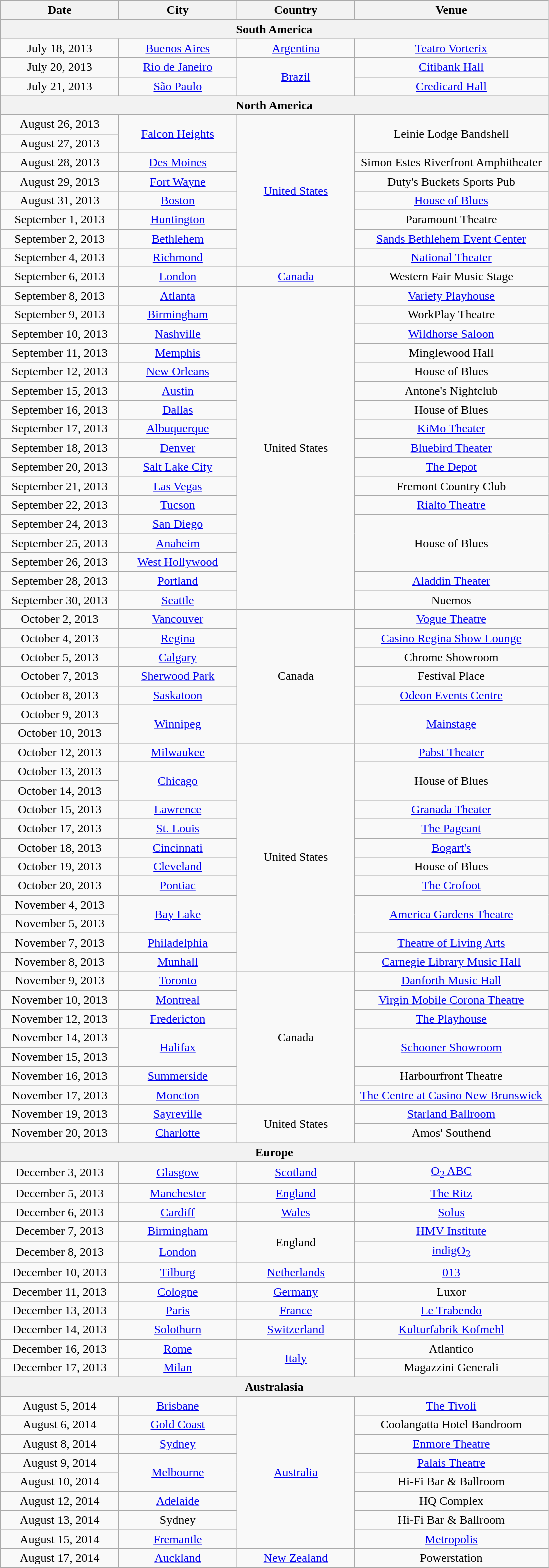<table class="wikitable" style="text-align:center;">
<tr>
<th style="width:150px;">Date</th>
<th style="width:150px;">City</th>
<th style="width:150px;">Country</th>
<th style="width:250px;">Venue</th>
</tr>
<tr>
<th colspan="4">South America</th>
</tr>
<tr>
<td>July 18, 2013</td>
<td><a href='#'>Buenos Aires</a></td>
<td><a href='#'>Argentina</a></td>
<td><a href='#'>Teatro Vorterix</a></td>
</tr>
<tr>
<td>July 20, 2013</td>
<td><a href='#'>Rio de Janeiro</a></td>
<td rowspan="2"><a href='#'>Brazil</a></td>
<td><a href='#'>Citibank Hall</a></td>
</tr>
<tr>
<td>July 21, 2013</td>
<td><a href='#'>São Paulo</a></td>
<td><a href='#'>Credicard Hall</a></td>
</tr>
<tr>
<th colspan="4">North America</th>
</tr>
<tr>
<td>August 26, 2013</td>
<td rowspan="2"><a href='#'>Falcon Heights</a></td>
<td rowspan="8"><a href='#'>United States</a></td>
<td rowspan="2">Leinie Lodge Bandshell</td>
</tr>
<tr>
<td>August 27, 2013</td>
</tr>
<tr>
<td>August 28, 2013</td>
<td><a href='#'>Des Moines</a></td>
<td>Simon Estes Riverfront Amphitheater</td>
</tr>
<tr>
<td>August 29, 2013</td>
<td><a href='#'>Fort Wayne</a></td>
<td>Duty's Buckets Sports Pub</td>
</tr>
<tr>
<td>August 31, 2013</td>
<td><a href='#'>Boston</a></td>
<td><a href='#'>House of Blues</a></td>
</tr>
<tr>
<td>September 1, 2013</td>
<td><a href='#'>Huntington</a></td>
<td>Paramount Theatre</td>
</tr>
<tr>
<td>September 2, 2013</td>
<td><a href='#'>Bethlehem</a></td>
<td><a href='#'>Sands Bethlehem Event Center</a></td>
</tr>
<tr>
<td>September 4, 2013</td>
<td><a href='#'>Richmond</a></td>
<td><a href='#'>National Theater</a></td>
</tr>
<tr>
<td>September 6, 2013</td>
<td><a href='#'>London</a></td>
<td><a href='#'>Canada</a></td>
<td>Western Fair Music Stage</td>
</tr>
<tr>
<td>September 8, 2013</td>
<td><a href='#'>Atlanta</a></td>
<td rowspan="17">United States</td>
<td><a href='#'>Variety Playhouse</a></td>
</tr>
<tr>
<td>September 9, 2013</td>
<td><a href='#'>Birmingham</a></td>
<td>WorkPlay Theatre</td>
</tr>
<tr>
<td>September 10, 2013</td>
<td><a href='#'>Nashville</a></td>
<td><a href='#'>Wildhorse Saloon</a></td>
</tr>
<tr>
<td>September 11, 2013</td>
<td><a href='#'>Memphis</a></td>
<td>Minglewood Hall</td>
</tr>
<tr>
<td>September 12, 2013</td>
<td><a href='#'>New Orleans</a></td>
<td>House of Blues</td>
</tr>
<tr>
<td>September 15, 2013</td>
<td><a href='#'>Austin</a></td>
<td>Antone's Nightclub</td>
</tr>
<tr>
<td>September 16, 2013</td>
<td><a href='#'>Dallas</a></td>
<td>House of Blues</td>
</tr>
<tr>
<td>September 17, 2013</td>
<td><a href='#'>Albuquerque</a></td>
<td><a href='#'>KiMo Theater</a></td>
</tr>
<tr>
<td>September 18, 2013</td>
<td><a href='#'>Denver</a></td>
<td><a href='#'>Bluebird Theater</a></td>
</tr>
<tr>
<td>September 20, 2013</td>
<td><a href='#'>Salt Lake City</a></td>
<td><a href='#'>The Depot</a></td>
</tr>
<tr>
<td>September 21, 2013</td>
<td><a href='#'>Las Vegas</a></td>
<td>Fremont Country Club</td>
</tr>
<tr>
<td>September 22, 2013</td>
<td><a href='#'>Tucson</a></td>
<td><a href='#'>Rialto Theatre</a></td>
</tr>
<tr>
<td>September 24, 2013</td>
<td><a href='#'>San Diego</a></td>
<td rowspan="3">House of Blues</td>
</tr>
<tr>
<td>September 25, 2013</td>
<td><a href='#'>Anaheim</a></td>
</tr>
<tr>
<td>September 26, 2013</td>
<td><a href='#'>West Hollywood</a></td>
</tr>
<tr>
<td>September 28, 2013</td>
<td><a href='#'>Portland</a></td>
<td><a href='#'>Aladdin Theater</a></td>
</tr>
<tr>
<td>September 30, 2013</td>
<td><a href='#'>Seattle</a></td>
<td>Nuemos</td>
</tr>
<tr>
<td>October 2, 2013</td>
<td><a href='#'>Vancouver</a></td>
<td rowspan="7">Canada</td>
<td><a href='#'>Vogue Theatre</a></td>
</tr>
<tr>
<td>October 4, 2013</td>
<td><a href='#'>Regina</a></td>
<td><a href='#'>Casino Regina Show Lounge</a></td>
</tr>
<tr>
<td>October 5, 2013</td>
<td><a href='#'>Calgary</a></td>
<td>Chrome Showroom</td>
</tr>
<tr>
<td>October 7, 2013</td>
<td><a href='#'>Sherwood Park</a></td>
<td>Festival Place</td>
</tr>
<tr>
<td>October 8, 2013</td>
<td><a href='#'>Saskatoon</a></td>
<td><a href='#'>Odeon Events Centre</a></td>
</tr>
<tr>
<td>October 9, 2013</td>
<td rowspan="2"><a href='#'>Winnipeg</a></td>
<td rowspan="2"><a href='#'>Mainstage</a></td>
</tr>
<tr>
<td>October 10, 2013</td>
</tr>
<tr>
<td>October 12, 2013</td>
<td><a href='#'>Milwaukee</a></td>
<td rowspan="12">United States</td>
<td><a href='#'>Pabst Theater</a></td>
</tr>
<tr>
<td>October 13, 2013</td>
<td rowspan="2"><a href='#'>Chicago</a></td>
<td rowspan="2">House of Blues</td>
</tr>
<tr>
<td>October 14, 2013</td>
</tr>
<tr>
<td>October 15, 2013</td>
<td><a href='#'>Lawrence</a></td>
<td><a href='#'>Granada Theater</a></td>
</tr>
<tr>
<td>October 17, 2013</td>
<td><a href='#'>St. Louis</a></td>
<td><a href='#'>The Pageant</a></td>
</tr>
<tr>
<td>October 18, 2013</td>
<td><a href='#'>Cincinnati</a></td>
<td><a href='#'>Bogart's</a></td>
</tr>
<tr>
<td>October 19, 2013</td>
<td><a href='#'>Cleveland</a></td>
<td>House of Blues</td>
</tr>
<tr>
<td>October 20, 2013</td>
<td><a href='#'>Pontiac</a></td>
<td><a href='#'>The Crofoot</a></td>
</tr>
<tr>
<td>November 4, 2013</td>
<td rowspan="2"><a href='#'>Bay Lake</a></td>
<td rowspan="2"><a href='#'>America Gardens Theatre</a></td>
</tr>
<tr>
<td>November 5, 2013</td>
</tr>
<tr>
<td>November 7, 2013</td>
<td><a href='#'>Philadelphia</a></td>
<td><a href='#'>Theatre of Living Arts</a></td>
</tr>
<tr>
<td>November 8, 2013</td>
<td><a href='#'>Munhall</a></td>
<td><a href='#'>Carnegie Library Music Hall</a></td>
</tr>
<tr>
<td>November 9, 2013</td>
<td><a href='#'>Toronto</a></td>
<td rowspan="7">Canada</td>
<td><a href='#'>Danforth Music Hall</a></td>
</tr>
<tr>
<td>November 10, 2013</td>
<td><a href='#'>Montreal</a></td>
<td><a href='#'>Virgin Mobile Corona Theatre</a></td>
</tr>
<tr>
<td>November 12, 2013</td>
<td><a href='#'>Fredericton</a></td>
<td><a href='#'>The Playhouse</a></td>
</tr>
<tr>
<td>November 14, 2013</td>
<td rowspan="2"><a href='#'>Halifax</a></td>
<td rowspan="2"><a href='#'>Schooner Showroom</a></td>
</tr>
<tr>
<td>November 15, 2013</td>
</tr>
<tr>
<td>November 16, 2013</td>
<td><a href='#'>Summerside</a></td>
<td>Harbourfront Theatre</td>
</tr>
<tr>
<td>November 17, 2013</td>
<td><a href='#'>Moncton</a></td>
<td><a href='#'>The Centre at Casino New Brunswick</a></td>
</tr>
<tr>
<td>November 19, 2013</td>
<td><a href='#'>Sayreville</a></td>
<td rowspan="2">United States</td>
<td><a href='#'>Starland Ballroom</a></td>
</tr>
<tr>
<td>November 20, 2013</td>
<td><a href='#'>Charlotte</a></td>
<td>Amos' Southend</td>
</tr>
<tr>
<th colspan="4">Europe</th>
</tr>
<tr>
<td>December 3, 2013</td>
<td><a href='#'>Glasgow</a></td>
<td><a href='#'>Scotland</a></td>
<td><a href='#'>O<sub>2</sub> ABC</a></td>
</tr>
<tr>
<td>December 5, 2013</td>
<td><a href='#'>Manchester</a></td>
<td><a href='#'>England</a></td>
<td><a href='#'>The Ritz</a></td>
</tr>
<tr>
<td>December 6, 2013</td>
<td><a href='#'>Cardiff</a></td>
<td><a href='#'>Wales</a></td>
<td><a href='#'>Solus</a></td>
</tr>
<tr>
<td>December 7, 2013</td>
<td><a href='#'>Birmingham</a></td>
<td rowspan="2">England</td>
<td><a href='#'>HMV Institute</a></td>
</tr>
<tr>
<td>December 8, 2013</td>
<td><a href='#'>London</a></td>
<td><a href='#'>indigO<sub>2</sub></a></td>
</tr>
<tr>
<td>December 10, 2013</td>
<td><a href='#'>Tilburg</a></td>
<td><a href='#'>Netherlands</a></td>
<td><a href='#'>013</a></td>
</tr>
<tr>
<td>December 11, 2013</td>
<td><a href='#'>Cologne</a></td>
<td><a href='#'>Germany</a></td>
<td>Luxor</td>
</tr>
<tr>
<td>December 13, 2013</td>
<td><a href='#'>Paris</a></td>
<td><a href='#'>France</a></td>
<td><a href='#'>Le Trabendo</a></td>
</tr>
<tr>
<td>December 14, 2013</td>
<td><a href='#'>Solothurn</a></td>
<td><a href='#'>Switzerland</a></td>
<td><a href='#'>Kulturfabrik Kofmehl</a></td>
</tr>
<tr>
<td>December 16, 2013</td>
<td><a href='#'>Rome</a></td>
<td rowspan="2"><a href='#'>Italy</a></td>
<td>Atlantico</td>
</tr>
<tr>
<td>December 17, 2013</td>
<td><a href='#'>Milan</a></td>
<td>Magazzini Generali</td>
</tr>
<tr>
<th colspan="4">Australasia</th>
</tr>
<tr>
<td>August 5, 2014</td>
<td><a href='#'>Brisbane</a></td>
<td rowspan="8"><a href='#'>Australia</a></td>
<td><a href='#'>The Tivoli</a></td>
</tr>
<tr>
<td>August 6, 2014</td>
<td><a href='#'>Gold Coast</a></td>
<td>Coolangatta Hotel Bandroom</td>
</tr>
<tr>
<td>August 8, 2014</td>
<td><a href='#'>Sydney</a></td>
<td><a href='#'>Enmore Theatre</a></td>
</tr>
<tr>
<td>August 9, 2014</td>
<td rowspan="2"><a href='#'>Melbourne</a></td>
<td><a href='#'>Palais Theatre</a></td>
</tr>
<tr>
<td>August 10, 2014</td>
<td>Hi-Fi Bar & Ballroom</td>
</tr>
<tr>
<td>August 12, 2014</td>
<td><a href='#'>Adelaide</a></td>
<td>HQ Complex</td>
</tr>
<tr>
<td>August 13, 2014</td>
<td>Sydney</td>
<td>Hi-Fi Bar & Ballroom</td>
</tr>
<tr>
<td>August 15, 2014</td>
<td><a href='#'>Fremantle</a></td>
<td><a href='#'>Metropolis</a></td>
</tr>
<tr>
<td>August 17, 2014</td>
<td><a href='#'>Auckland</a></td>
<td><a href='#'>New Zealand</a></td>
<td>Powerstation</td>
</tr>
<tr>
</tr>
</table>
